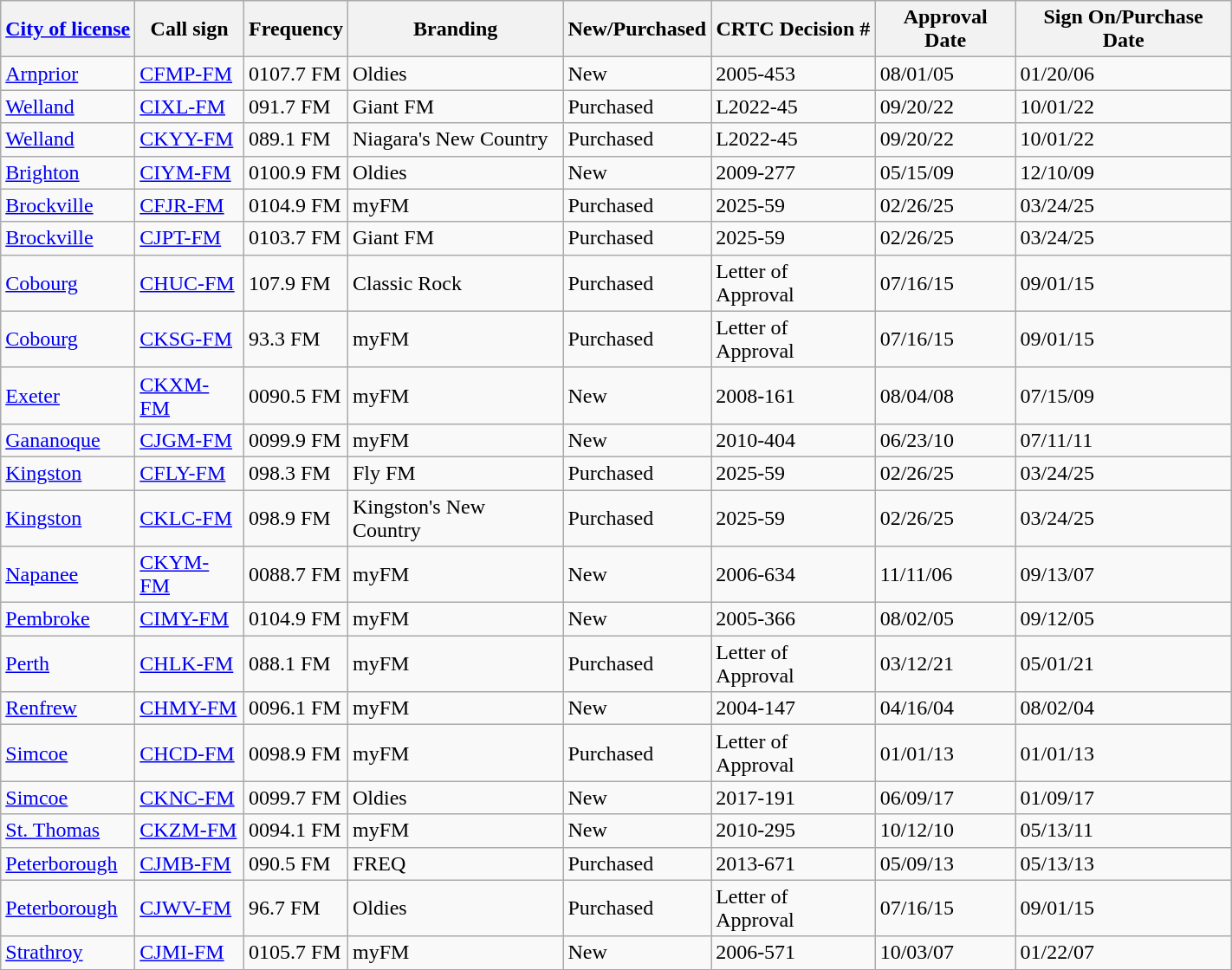<table class="wikitable sortable" width="75%">
<tr>
<th><a href='#'>City of license</a></th>
<th>Call sign</th>
<th>Frequency</th>
<th>Branding</th>
<th>New/Purchased</th>
<th>CRTC Decision #</th>
<th>Approval Date</th>
<th>Sign On/Purchase Date</th>
</tr>
<tr>
<td><a href='#'>Arnprior</a></td>
<td><a href='#'>CFMP-FM</a></td>
<td><span>0</span>107.7 FM</td>
<td>Oldies</td>
<td>New</td>
<td>2005-453</td>
<td>08/01/05</td>
<td>01/20/06</td>
</tr>
<tr>
<td><a href='#'>Welland</a></td>
<td><a href='#'>CIXL-FM</a></td>
<td><span>0</span>91.7 FM</td>
<td>Giant FM</td>
<td>Purchased</td>
<td>L2022-45</td>
<td>09/20/22</td>
<td>10/01/22</td>
</tr>
<tr>
<td><a href='#'>Welland</a></td>
<td><a href='#'>CKYY-FM</a></td>
<td><span>0</span>89.1 FM</td>
<td>Niagara's New Country</td>
<td>Purchased</td>
<td>L2022-45</td>
<td>09/20/22</td>
<td>10/01/22</td>
</tr>
<tr>
<td><a href='#'>Brighton</a></td>
<td><a href='#'>CIYM-FM</a></td>
<td><span>0</span>100.9 FM</td>
<td>Oldies</td>
<td>New</td>
<td>2009-277</td>
<td>05/15/09</td>
<td>12/10/09</td>
</tr>
<tr>
<td><a href='#'>Brockville</a></td>
<td><a href='#'>CFJR-FM</a></td>
<td><span>0</span>104.9 FM</td>
<td>myFM</td>
<td>Purchased</td>
<td>2025-59</td>
<td>02/26/25</td>
<td>03/24/25</td>
</tr>
<tr>
<td><a href='#'>Brockville</a></td>
<td><a href='#'>CJPT-FM</a></td>
<td><span>0</span>103.7 FM</td>
<td>Giant FM</td>
<td>Purchased</td>
<td>2025-59</td>
<td>02/26/25</td>
<td>03/24/25</td>
</tr>
<tr>
<td><a href='#'>Cobourg</a></td>
<td><a href='#'>CHUC-FM</a></td>
<td>107.9 FM</td>
<td>Classic Rock</td>
<td>Purchased</td>
<td>Letter of Approval</td>
<td>07/16/15</td>
<td>09/01/15</td>
</tr>
<tr>
<td><a href='#'>Cobourg</a></td>
<td><a href='#'>CKSG-FM</a></td>
<td>93.3 FM</td>
<td>myFM</td>
<td>Purchased</td>
<td>Letter of Approval</td>
<td>07/16/15</td>
<td>09/01/15</td>
</tr>
<tr>
<td><a href='#'>Exeter</a></td>
<td><a href='#'>CKXM-FM</a></td>
<td><span>00</span>90.5 FM</td>
<td>myFM</td>
<td>New</td>
<td>2008-161</td>
<td>08/04/08</td>
<td>07/15/09</td>
</tr>
<tr>
<td><a href='#'>Gananoque</a></td>
<td><a href='#'>CJGM-FM</a></td>
<td><span>00</span>99.9 FM</td>
<td>myFM</td>
<td>New</td>
<td>2010-404</td>
<td>06/23/10</td>
<td>07/11/11</td>
</tr>
<tr>
<td><a href='#'>Kingston</a></td>
<td><a href='#'>CFLY-FM</a></td>
<td><span>0</span>98.3 FM</td>
<td>Fly FM</td>
<td>Purchased</td>
<td>2025-59</td>
<td>02/26/25</td>
<td>03/24/25</td>
</tr>
<tr>
<td><a href='#'>Kingston</a></td>
<td><a href='#'>CKLC-FM</a></td>
<td><span>0</span>98.9 FM</td>
<td>Kingston's New Country</td>
<td>Purchased</td>
<td>2025-59</td>
<td>02/26/25</td>
<td>03/24/25</td>
</tr>
<tr>
<td><a href='#'>Napanee</a></td>
<td><a href='#'>CKYM-FM</a></td>
<td><span>00</span>88.7 FM</td>
<td>myFM</td>
<td>New</td>
<td>2006-634</td>
<td>11/11/06</td>
<td>09/13/07</td>
</tr>
<tr>
<td><a href='#'>Pembroke</a></td>
<td><a href='#'>CIMY-FM</a></td>
<td><span>0</span>104.9 FM</td>
<td>myFM</td>
<td>New</td>
<td>2005-366</td>
<td>08/02/05</td>
<td>09/12/05</td>
</tr>
<tr>
<td><a href='#'>Perth</a></td>
<td><a href='#'>CHLK-FM</a></td>
<td><span>0</span>88.1 FM</td>
<td>myFM</td>
<td>Purchased</td>
<td>Letter of Approval</td>
<td>03/12/21</td>
<td>05/01/21</td>
</tr>
<tr>
<td><a href='#'>Renfrew</a></td>
<td><a href='#'>CHMY-FM</a></td>
<td><span>00</span>96.1 FM</td>
<td>myFM</td>
<td>New</td>
<td>2004-147</td>
<td>04/16/04</td>
<td>08/02/04</td>
</tr>
<tr>
<td><a href='#'>Simcoe</a></td>
<td><a href='#'>CHCD-FM</a></td>
<td><span>00</span>98.9 FM</td>
<td>myFM</td>
<td>Purchased</td>
<td>Letter of Approval</td>
<td>01/01/13</td>
<td>01/01/13</td>
</tr>
<tr>
<td><a href='#'>Simcoe</a></td>
<td><a href='#'>CKNC-FM</a></td>
<td><span>00</span>99.7 FM</td>
<td>Oldies</td>
<td>New</td>
<td>2017-191</td>
<td>06/09/17</td>
<td>01/09/17</td>
</tr>
<tr>
<td><a href='#'>St. Thomas</a></td>
<td><a href='#'>CKZM-FM</a></td>
<td><span>00</span>94.1 FM </td>
<td>myFM</td>
<td>New</td>
<td>2010-295</td>
<td>10/12/10</td>
<td>05/13/11</td>
</tr>
<tr>
<td><a href='#'>Peterborough</a></td>
<td><a href='#'>CJMB-FM</a></td>
<td><span>0</span>90.5 FM</td>
<td>FREQ</td>
<td>Purchased</td>
<td>2013-671</td>
<td>05/09/13</td>
<td>05/13/13</td>
</tr>
<tr>
<td><a href='#'>Peterborough</a></td>
<td><a href='#'>CJWV-FM</a></td>
<td>96.7 FM</td>
<td>Oldies</td>
<td>Purchased</td>
<td>Letter of Approval</td>
<td>07/16/15</td>
<td>09/01/15</td>
</tr>
<tr>
<td><a href='#'>Strathroy</a></td>
<td><a href='#'>CJMI-FM</a></td>
<td><span>0</span>105.7 FM</td>
<td>myFM</td>
<td>New</td>
<td>2006-571</td>
<td>10/03/07</td>
<td>01/22/07</td>
</tr>
</table>
